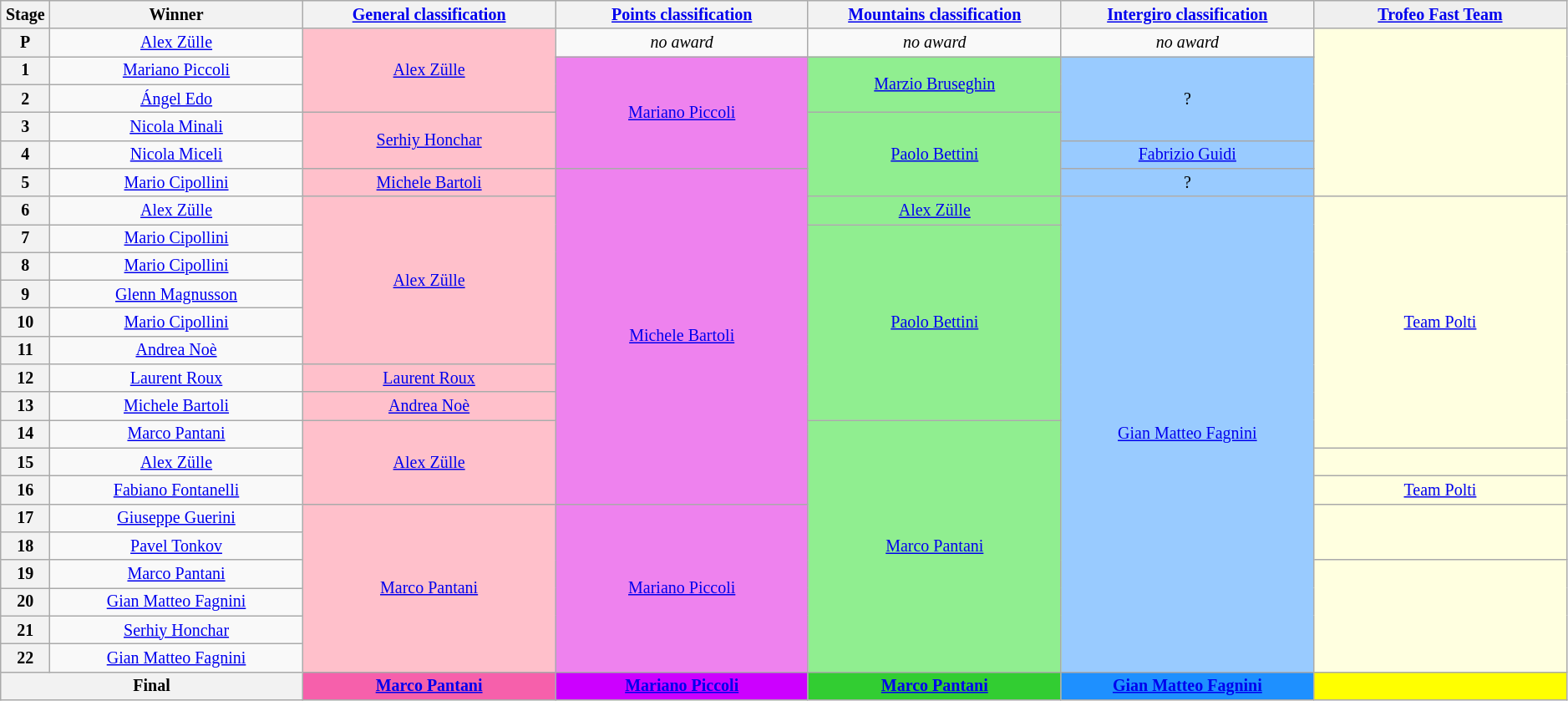<table class="wikitable" style="text-align: center; font-size:smaller;">
<tr style="background-color: #efefef;">
<th width="1%">Stage</th>
<th width="14%">Winner</th>
<th width="14%"><a href='#'>General classification</a><br></th>
<th width="14%"><a href='#'>Points classification</a><br></th>
<th width="14%"><a href='#'>Mountains classification</a><br></th>
<th width="14%"><a href='#'>Intergiro classification</a><br></th>
<th style="background:#efefef; width:14%;"><a href='#'>Trofeo Fast Team</a></th>
</tr>
<tr>
<th>P</th>
<td><a href='#'>Alex Zülle</a></td>
<td style="background:pink;" rowspan="3"><a href='#'>Alex Zülle</a></td>
<td rowspan="1"><em>no award</em></td>
<td rowspan="1"><em>no award</em></td>
<td rowspan="1"><em>no award</em></td>
<td style="background:lightyellow;" rowspan=6></td>
</tr>
<tr>
<th>1</th>
<td><a href='#'>Mariano Piccoli</a></td>
<td style="background:violet;" rowspan="4"><a href='#'>Mariano Piccoli</a></td>
<td style="background:lightgreen;" rowspan="2"><a href='#'>Marzio Bruseghin</a></td>
<td style="background:#99CBFF;" rowspan="3">?</td>
</tr>
<tr>
<th>2</th>
<td><a href='#'>Ángel Edo</a></td>
</tr>
<tr>
<th>3</th>
<td><a href='#'>Nicola Minali</a></td>
<td style="background:pink;" rowspan="2"><a href='#'>Serhiy Honchar</a></td>
<td style="background:lightgreen;" rowspan="3"><a href='#'>Paolo Bettini</a></td>
</tr>
<tr>
<th>4</th>
<td><a href='#'>Nicola Miceli</a></td>
<td style="background:#99CBFF;" rowspan="1"><a href='#'>Fabrizio Guidi</a></td>
</tr>
<tr>
<th>5</th>
<td><a href='#'>Mario Cipollini</a></td>
<td style="background:pink;" rowspan="1"><a href='#'>Michele Bartoli</a></td>
<td style="background:violet;" rowspan="12"><a href='#'>Michele Bartoli</a></td>
<td style="background:#99CBFF;" rowspan="1">?</td>
</tr>
<tr>
<th>6</th>
<td><a href='#'>Alex Zülle</a></td>
<td style="background:pink;" rowspan="6"><a href='#'>Alex Zülle</a></td>
<td style="background:lightgreen;" rowspan="1"><a href='#'>Alex Zülle</a></td>
<td style="background:#99CBFF;" rowspan="17"><a href='#'>Gian Matteo Fagnini</a></td>
<td style="background:lightyellow;" rowspan=9><a href='#'>Team Polti</a></td>
</tr>
<tr>
<th>7</th>
<td><a href='#'>Mario Cipollini</a></td>
<td style="background:lightgreen;" rowspan="7"><a href='#'>Paolo Bettini</a></td>
</tr>
<tr>
<th>8</th>
<td><a href='#'>Mario Cipollini</a></td>
</tr>
<tr>
<th>9</th>
<td><a href='#'>Glenn Magnusson</a></td>
</tr>
<tr>
<th>10</th>
<td><a href='#'>Mario Cipollini</a></td>
</tr>
<tr>
<th>11</th>
<td><a href='#'>Andrea Noè</a></td>
</tr>
<tr>
<th>12</th>
<td><a href='#'>Laurent Roux</a></td>
<td style="background:pink;" rowspan="1"><a href='#'>Laurent Roux</a></td>
</tr>
<tr>
<th>13</th>
<td><a href='#'>Michele Bartoli</a></td>
<td style="background:pink;" rowspan="1"><a href='#'>Andrea Noè</a></td>
</tr>
<tr>
<th>14</th>
<td><a href='#'>Marco Pantani</a></td>
<td style="background:pink;" rowspan="3"><a href='#'>Alex Zülle</a></td>
<td style="background:lightgreen;" rowspan="9"><a href='#'>Marco Pantani</a></td>
</tr>
<tr>
<th>15</th>
<td><a href='#'>Alex Zülle</a></td>
<td style="background:lightyellow;" rowspan=1></td>
</tr>
<tr>
<th>16</th>
<td><a href='#'>Fabiano Fontanelli</a></td>
<td style="background:lightyellow;" rowspan=1><a href='#'>Team Polti</a></td>
</tr>
<tr>
<th>17</th>
<td><a href='#'>Giuseppe Guerini</a></td>
<td style="background:pink;" rowspan="6"><a href='#'>Marco Pantani</a></td>
<td style="background:violet;" rowspan="6"><a href='#'>Mariano Piccoli</a></td>
<td style="background:lightyellow;" rowspan=2></td>
</tr>
<tr>
<th>18</th>
<td><a href='#'>Pavel Tonkov</a></td>
</tr>
<tr>
<th>19</th>
<td><a href='#'>Marco Pantani</a></td>
<td style="background:lightyellow;" rowspan=4></td>
</tr>
<tr>
<th>20</th>
<td><a href='#'>Gian Matteo Fagnini</a></td>
</tr>
<tr>
<th>21</th>
<td><a href='#'>Serhiy Honchar</a></td>
</tr>
<tr>
<th>22</th>
<td><a href='#'>Gian Matteo Fagnini</a></td>
</tr>
<tr>
<th colspan=2><strong>Final</strong></th>
<th style="background:#F660AB;"><strong><a href='#'>Marco Pantani</a></strong></th>
<th style="background:#c0f;"><strong><a href='#'>Mariano Piccoli</a></strong></th>
<th style="background:#32CD32;"><strong><a href='#'>Marco Pantani</a></strong></th>
<th style="background:dodgerblue;"><strong><a href='#'>Gian Matteo Fagnini</a></strong></th>
<th style="background:yellow;"></th>
</tr>
</table>
